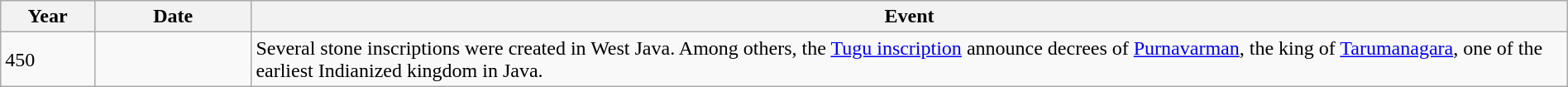<table class="wikitable" width="100%">
<tr>
<th style="width:6%">Year</th>
<th style="width:10%">Date</th>
<th>Event</th>
</tr>
<tr>
<td>450</td>
<td></td>
<td>Several stone inscriptions were created in West Java. Among others, the <a href='#'>Tugu inscription</a> announce decrees of <a href='#'>Purnavarman</a>, the king of <a href='#'>Tarumanagara</a>, one of the earliest Indianized kingdom in Java.</td>
</tr>
</table>
